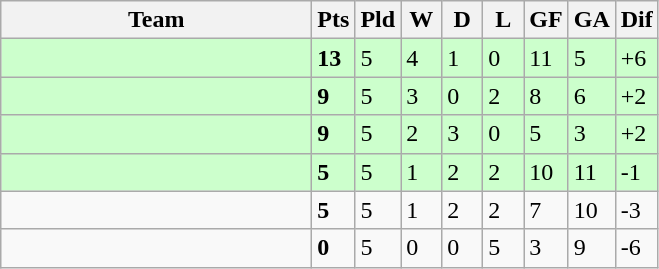<table class="wikitable">
<tr>
<th width=200>Team</th>
<th width=20>Pts</th>
<th width=20>Pld</th>
<th width=20>W</th>
<th width=20>D</th>
<th width=20>L</th>
<th width=20>GF</th>
<th width=20>GA</th>
<th width=20>Dif</th>
</tr>
<tr style="background:#ccffcc">
<td style="text-align:left"></td>
<td><strong>13</strong></td>
<td>5</td>
<td>4</td>
<td>1</td>
<td>0</td>
<td>11</td>
<td>5</td>
<td>+6</td>
</tr>
<tr style="background:#ccffcc">
<td style="text-align:left"></td>
<td><strong>9</strong></td>
<td>5</td>
<td>3</td>
<td>0</td>
<td>2</td>
<td>8</td>
<td>6</td>
<td>+2</td>
</tr>
<tr style="background:#ccffcc">
<td style="text-align:left"></td>
<td><strong>9</strong></td>
<td>5</td>
<td>2</td>
<td>3</td>
<td>0</td>
<td>5</td>
<td>3</td>
<td>+2</td>
</tr>
<tr style="background:#ccffcc">
<td style="text-align:left"></td>
<td><strong>5</strong></td>
<td>5</td>
<td>1</td>
<td>2</td>
<td>2</td>
<td>10</td>
<td>11</td>
<td>-1</td>
</tr>
<tr>
<td style="text-align:left"></td>
<td><strong>5</strong></td>
<td>5</td>
<td>1</td>
<td>2</td>
<td>2</td>
<td>7</td>
<td>10</td>
<td>-3</td>
</tr>
<tr>
<td style="text-align:left"></td>
<td><strong>0</strong></td>
<td>5</td>
<td>0</td>
<td>0</td>
<td>5</td>
<td>3</td>
<td>9</td>
<td>-6</td>
</tr>
</table>
